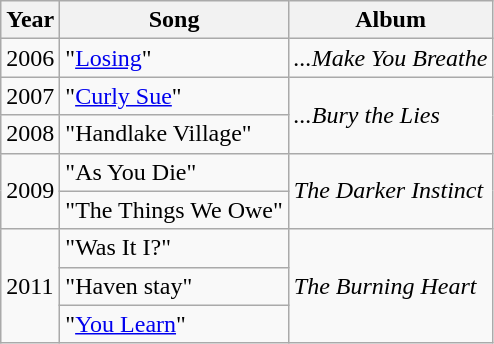<table class="wikitable">
<tr>
<th>Year</th>
<th>Song</th>
<th>Album</th>
</tr>
<tr>
<td>2006</td>
<td>"<a href='#'>Losing</a>"</td>
<td><em>...Make You Breathe</em></td>
</tr>
<tr>
<td>2007</td>
<td>"<a href='#'>Curly Sue</a>"</td>
<td rowspan="2"><em>...Bury the Lies</em></td>
</tr>
<tr>
<td>2008</td>
<td>"Handlake Village"</td>
</tr>
<tr>
<td rowspan="2">2009</td>
<td>"As You Die"</td>
<td rowspan="2"><em>The Darker Instinct</em></td>
</tr>
<tr>
<td>"The Things We Owe"</td>
</tr>
<tr>
<td rowspan="3">2011</td>
<td>"Was It I?"</td>
<td rowspan="3"><em>The Burning Heart</em></td>
</tr>
<tr>
<td>"Haven stay"</td>
</tr>
<tr>
<td>"<a href='#'>You Learn</a>"</td>
</tr>
</table>
